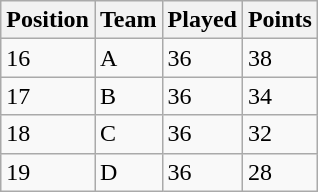<table class="wikitable">
<tr>
<th>Position</th>
<th>Team</th>
<th>Played</th>
<th>Points</th>
</tr>
<tr>
<td>16</td>
<td>A</td>
<td>36</td>
<td>38</td>
</tr>
<tr>
<td>17</td>
<td>B</td>
<td>36</td>
<td>34</td>
</tr>
<tr>
<td>18</td>
<td>C</td>
<td>36</td>
<td>32</td>
</tr>
<tr>
<td>19</td>
<td>D</td>
<td>36</td>
<td>28</td>
</tr>
</table>
